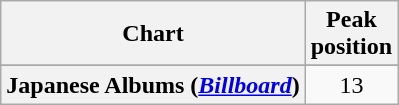<table class="wikitable sortable plainrowheaders" style="text-align:center">
<tr>
<th scope="col">Chart</th>
<th scope="col">Peak<br>position</th>
</tr>
<tr>
</tr>
<tr>
<th scope="row">Japanese Albums (<em><a href='#'>Billboard</a></em>)</th>
<td>13</td>
</tr>
</table>
